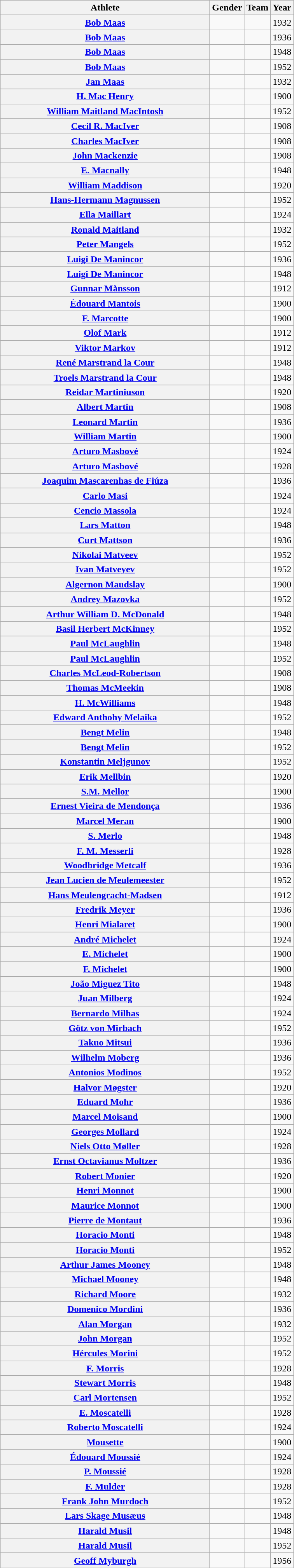<table class="wikitable plainrowheaders">
<tr>
<th scope="col" style="width:22em">Athlete</th>
<th scope="col">Gender</th>
<th scope="col">Team</th>
<th scope="col">Year</th>
</tr>
<tr>
<th scope="row"><a href='#'>Bob Maas</a></th>
<td style="text-align:center"></td>
<td></td>
<td>1932</td>
</tr>
<tr>
<th scope="row"><a href='#'>Bob Maas</a></th>
<td style="text-align:center"></td>
<td></td>
<td>1936</td>
</tr>
<tr>
<th scope="row"><a href='#'>Bob Maas</a></th>
<td style="text-align:center"></td>
<td></td>
<td>1948</td>
</tr>
<tr>
<th scope="row"><a href='#'>Bob Maas</a></th>
<td style="text-align:center"></td>
<td></td>
<td>1952</td>
</tr>
<tr>
<th scope="row"><a href='#'>Jan Maas</a></th>
<td style="text-align:center"></td>
<td></td>
<td>1932</td>
</tr>
<tr>
<th scope="row"><a href='#'>H. Mac Henry</a></th>
<td style="text-align:center"></td>
<td></td>
<td>1900</td>
</tr>
<tr>
<th scope="row"><a href='#'>William Maitland MacIntosh</a></th>
<td style="text-align:center"></td>
<td></td>
<td>1952</td>
</tr>
<tr>
<th scope="row"><a href='#'>Cecil R. MacIver</a></th>
<td style="text-align:center"></td>
<td></td>
<td>1908</td>
</tr>
<tr>
<th scope="row"><a href='#'>Charles MacIver</a></th>
<td style="text-align:center"></td>
<td></td>
<td>1908</td>
</tr>
<tr>
<th scope="row"><a href='#'>John Mackenzie</a></th>
<td style="text-align:center"></td>
<td></td>
<td>1908</td>
</tr>
<tr>
<th scope="row"><a href='#'>E. Macnally</a></th>
<td style="text-align:center"></td>
<td></td>
<td>1948</td>
</tr>
<tr>
<th scope="row"><a href='#'>William Maddison</a></th>
<td style="text-align:center"></td>
<td></td>
<td>1920</td>
</tr>
<tr>
<th scope="row"><a href='#'>Hans-Hermann Magnussen</a></th>
<td style="text-align:center"></td>
<td></td>
<td>1952</td>
</tr>
<tr>
<th scope="row"><a href='#'>Ella Maillart</a></th>
<td style="text-align:center"></td>
<td></td>
<td>1924</td>
</tr>
<tr>
<th scope="row"><a href='#'>Ronald Maitland</a></th>
<td style="text-align:center"></td>
<td></td>
<td>1932</td>
</tr>
<tr>
<th scope="row"><a href='#'>Peter Mangels</a></th>
<td style="text-align:center"></td>
<td></td>
<td>1952</td>
</tr>
<tr>
<th scope="row"><a href='#'>Luigi De Manincor</a></th>
<td style="text-align:center"></td>
<td></td>
<td>1936</td>
</tr>
<tr>
<th scope="row"><a href='#'>Luigi De Manincor</a></th>
<td style="text-align:center"></td>
<td></td>
<td>1948</td>
</tr>
<tr>
<th scope="row"><a href='#'>Gunnar Månsson</a></th>
<td style="text-align:center"></td>
<td></td>
<td>1912</td>
</tr>
<tr>
<th scope="row"><a href='#'>Édouard Mantois</a></th>
<td style="text-align:center"></td>
<td></td>
<td>1900</td>
</tr>
<tr>
<th scope="row"><a href='#'>F. Marcotte</a></th>
<td style="text-align:center"></td>
<td></td>
<td>1900</td>
</tr>
<tr>
<th scope="row"><a href='#'>Olof Mark</a></th>
<td style="text-align:center"></td>
<td></td>
<td>1912</td>
</tr>
<tr>
<th scope="row"><a href='#'>Viktor Markov</a></th>
<td style="text-align:center"></td>
<td></td>
<td>1912</td>
</tr>
<tr>
<th scope="row"><a href='#'>René Marstrand la Cour</a></th>
<td style="text-align:center"></td>
<td></td>
<td>1948</td>
</tr>
<tr>
<th scope="row"><a href='#'>Troels Marstrand la Cour</a></th>
<td style="text-align:center"></td>
<td></td>
<td>1948</td>
</tr>
<tr>
<th scope="row"><a href='#'>Reidar Martiniuson</a></th>
<td style="text-align:center"></td>
<td></td>
<td>1920</td>
</tr>
<tr>
<th scope="row"><a href='#'>Albert Martin</a></th>
<td style="text-align:center"></td>
<td></td>
<td>1908</td>
</tr>
<tr>
<th scope="row"><a href='#'>Leonard Martin</a></th>
<td style="text-align:center"></td>
<td></td>
<td>1936</td>
</tr>
<tr>
<th scope="row"><a href='#'>William Martin</a></th>
<td style="text-align:center"></td>
<td></td>
<td>1900</td>
</tr>
<tr>
<th scope="row"><a href='#'>Arturo Masbové</a></th>
<td style="text-align:center"></td>
<td></td>
<td>1924</td>
</tr>
<tr>
<th scope="row"><a href='#'>Arturo Masbové</a></th>
<td style="text-align:center"></td>
<td></td>
<td>1928</td>
</tr>
<tr>
<th scope="row"><a href='#'>Joaquim Mascarenhas de Fiúza</a></th>
<td style="text-align:center"></td>
<td></td>
<td>1936</td>
</tr>
<tr>
<th scope="row"><a href='#'>Carlo Masi</a></th>
<td style="text-align:center"></td>
<td></td>
<td>1924</td>
</tr>
<tr>
<th scope="row"><a href='#'>Cencio Massola</a></th>
<td style="text-align:center"></td>
<td></td>
<td>1924</td>
</tr>
<tr>
<th scope="row"><a href='#'>Lars Matton</a></th>
<td style="text-align:center"></td>
<td></td>
<td>1948</td>
</tr>
<tr>
<th scope="row"><a href='#'>Curt Mattson</a></th>
<td style="text-align:center"></td>
<td></td>
<td>1936</td>
</tr>
<tr>
<th scope="row"><a href='#'>Nikolai Matveev</a></th>
<td style="text-align:center"></td>
<td></td>
<td>1952</td>
</tr>
<tr>
<th scope="row"><a href='#'>Ivan Matveyev</a></th>
<td style="text-align:center"></td>
<td></td>
<td>1952</td>
</tr>
<tr>
<th scope="row"><a href='#'>Algernon Maudslay</a></th>
<td style="text-align:center"></td>
<td></td>
<td>1900</td>
</tr>
<tr>
<th scope="row"><a href='#'>Andrey Mazovka</a></th>
<td style="text-align:center"></td>
<td></td>
<td>1952</td>
</tr>
<tr>
<th scope="row"><a href='#'>Arthur William D. McDonald</a></th>
<td style="text-align:center"></td>
<td></td>
<td>1948</td>
</tr>
<tr>
<th scope="row"><a href='#'>Basil Herbert McKinney</a></th>
<td style="text-align:center"></td>
<td></td>
<td>1952</td>
</tr>
<tr>
<th scope="row"><a href='#'>Paul McLaughlin</a></th>
<td style="text-align:center"></td>
<td></td>
<td>1948</td>
</tr>
<tr>
<th scope="row"><a href='#'>Paul McLaughlin</a></th>
<td style="text-align:center"></td>
<td></td>
<td>1952</td>
</tr>
<tr>
<th scope="row"><a href='#'>Charles McLeod-Robertson</a></th>
<td style="text-align:center"></td>
<td></td>
<td>1908</td>
</tr>
<tr>
<th scope="row"><a href='#'>Thomas McMeekin</a></th>
<td style="text-align:center"></td>
<td></td>
<td>1908</td>
</tr>
<tr>
<th scope="row"><a href='#'>H. McWilliams</a></th>
<td style="text-align:center"></td>
<td></td>
<td>1948</td>
</tr>
<tr>
<th scope="row"><a href='#'>Edward Anthohy Melaika</a></th>
<td style="text-align:center"></td>
<td></td>
<td>1952</td>
</tr>
<tr>
<th scope="row"><a href='#'>Bengt Melin</a></th>
<td style="text-align:center"></td>
<td></td>
<td>1948</td>
</tr>
<tr>
<th scope="row"><a href='#'>Bengt Melin</a></th>
<td style="text-align:center"></td>
<td></td>
<td>1952</td>
</tr>
<tr>
<th scope="row"><a href='#'>Konstantin Meljgunov</a></th>
<td style="text-align:center"></td>
<td></td>
<td>1952</td>
</tr>
<tr>
<th scope="row"><a href='#'>Erik Mellbin</a></th>
<td style="text-align:center"></td>
<td></td>
<td>1920</td>
</tr>
<tr>
<th scope="row"><a href='#'>S.M. Mellor</a></th>
<td style="text-align:center"></td>
<td></td>
<td>1900</td>
</tr>
<tr>
<th scope="row"><a href='#'>Ernest Vieira de Mendonça</a></th>
<td style="text-align:center"></td>
<td></td>
<td>1936</td>
</tr>
<tr>
<th scope="row"><a href='#'>Marcel Meran</a></th>
<td style="text-align:center"></td>
<td></td>
<td>1900</td>
</tr>
<tr>
<th scope="row"><a href='#'>S. Merlo</a></th>
<td style="text-align:center"></td>
<td></td>
<td>1948</td>
</tr>
<tr>
<th scope="row"><a href='#'>F. M. Messerli</a></th>
<td style="text-align:center"></td>
<td></td>
<td>1928</td>
</tr>
<tr>
<th scope="row"><a href='#'>Woodbridge Metcalf</a></th>
<td style="text-align:center"></td>
<td></td>
<td>1936</td>
</tr>
<tr>
<th scope="row"><a href='#'>Jean Lucien de Meulemeester</a></th>
<td style="text-align:center"></td>
<td></td>
<td>1952</td>
</tr>
<tr>
<th scope="row"><a href='#'>Hans Meulengracht-Madsen</a></th>
<td style="text-align:center"></td>
<td></td>
<td>1912</td>
</tr>
<tr>
<th scope="row"><a href='#'>Fredrik Meyer</a></th>
<td style="text-align:center"></td>
<td></td>
<td>1936</td>
</tr>
<tr>
<th scope="row"><a href='#'>Henri Mialaret</a></th>
<td style="text-align:center"></td>
<td></td>
<td>1900</td>
</tr>
<tr>
<th scope="row"><a href='#'>André Michelet</a></th>
<td style="text-align:center"></td>
<td></td>
<td>1924</td>
</tr>
<tr>
<th scope="row"><a href='#'>E. Michelet</a></th>
<td style="text-align:center"></td>
<td></td>
<td>1900</td>
</tr>
<tr>
<th scope="row"><a href='#'>F. Michelet</a></th>
<td style="text-align:center"></td>
<td></td>
<td>1900</td>
</tr>
<tr>
<th scope="row"><a href='#'>João Miguez Tito</a></th>
<td style="text-align:center"></td>
<td></td>
<td>1948</td>
</tr>
<tr>
<th scope="row"><a href='#'>Juan Milberg</a></th>
<td style="text-align:center"></td>
<td></td>
<td>1924</td>
</tr>
<tr>
<th scope="row"><a href='#'>Bernardo Milhas</a></th>
<td style="text-align:center"></td>
<td></td>
<td>1924</td>
</tr>
<tr>
<th scope="row"><a href='#'>Götz von Mirbach</a></th>
<td style="text-align:center"></td>
<td></td>
<td>1952</td>
</tr>
<tr>
<th scope="row"><a href='#'>Takuo Mitsui</a></th>
<td style="text-align:center"></td>
<td></td>
<td>1936</td>
</tr>
<tr>
<th scope="row"><a href='#'>Wilhelm Moberg</a></th>
<td style="text-align:center"></td>
<td></td>
<td>1936</td>
</tr>
<tr>
<th scope="row"><a href='#'>Antonios Modinos</a></th>
<td style="text-align:center"></td>
<td></td>
<td>1952</td>
</tr>
<tr>
<th scope="row"><a href='#'>Halvor Møgster</a></th>
<td style="text-align:center"></td>
<td></td>
<td>1920</td>
</tr>
<tr>
<th scope="row"><a href='#'>Eduard Mohr</a></th>
<td style="text-align:center"></td>
<td></td>
<td>1936</td>
</tr>
<tr>
<th scope="row"><a href='#'>Marcel Moisand</a></th>
<td style="text-align:center"></td>
<td></td>
<td>1900</td>
</tr>
<tr>
<th scope="row"><a href='#'>Georges Mollard</a></th>
<td style="text-align:center"></td>
<td></td>
<td>1924</td>
</tr>
<tr>
<th scope="row"><a href='#'>Niels Otto Møller</a></th>
<td style="text-align:center"></td>
<td></td>
<td>1928</td>
</tr>
<tr>
<th scope="row"><a href='#'>Ernst Octavianus Moltzer</a></th>
<td style="text-align:center"></td>
<td></td>
<td>1936</td>
</tr>
<tr>
<th scope="row"><a href='#'>Robert Monier</a></th>
<td style="text-align:center"></td>
<td></td>
<td>1920</td>
</tr>
<tr>
<th scope="row"><a href='#'>Henri Monnot</a></th>
<td style="text-align:center"></td>
<td></td>
<td>1900</td>
</tr>
<tr>
<th scope="row"><a href='#'>Maurice Monnot</a></th>
<td style="text-align:center"></td>
<td></td>
<td>1900</td>
</tr>
<tr>
<th scope="row"><a href='#'>Pierre de Montaut</a></th>
<td style="text-align:center"></td>
<td></td>
<td>1936</td>
</tr>
<tr>
<th scope="row"><a href='#'>Horacio Monti</a></th>
<td style="text-align:center"></td>
<td></td>
<td>1948</td>
</tr>
<tr>
<th scope="row"><a href='#'>Horacio Monti</a></th>
<td style="text-align:center"></td>
<td></td>
<td>1952</td>
</tr>
<tr>
<th scope="row"><a href='#'>Arthur James Mooney</a></th>
<td style="text-align:center"></td>
<td></td>
<td>1948</td>
</tr>
<tr>
<th scope="row"><a href='#'>Michael Mooney</a></th>
<td style="text-align:center"></td>
<td></td>
<td>1948</td>
</tr>
<tr>
<th scope="row"><a href='#'>Richard Moore</a></th>
<td style="text-align:center"></td>
<td></td>
<td>1932</td>
</tr>
<tr>
<th scope="row"><a href='#'>Domenico Mordini</a></th>
<td style="text-align:center"></td>
<td></td>
<td>1936</td>
</tr>
<tr>
<th scope="row"><a href='#'>Alan Morgan</a></th>
<td style="text-align:center"></td>
<td></td>
<td>1932</td>
</tr>
<tr>
<th scope="row"><a href='#'>John Morgan</a></th>
<td style="text-align:center"></td>
<td></td>
<td>1952</td>
</tr>
<tr>
<th scope="row"><a href='#'>Hércules Morini</a></th>
<td style="text-align:center"></td>
<td></td>
<td>1952</td>
</tr>
<tr>
<th scope="row"><a href='#'>F. Morris</a></th>
<td style="text-align:center"></td>
<td></td>
<td>1928</td>
</tr>
<tr>
<th scope="row"><a href='#'>Stewart Morris</a></th>
<td style="text-align:center"></td>
<td></td>
<td>1948</td>
</tr>
<tr>
<th scope="row"><a href='#'>Carl Mortensen</a></th>
<td style="text-align:center"></td>
<td></td>
<td>1952</td>
</tr>
<tr>
<th scope="row"><a href='#'>E. Moscatelli</a></th>
<td style="text-align:center"></td>
<td></td>
<td>1928</td>
</tr>
<tr>
<th scope="row"><a href='#'>Roberto Moscatelli</a></th>
<td style="text-align:center"></td>
<td></td>
<td>1924</td>
</tr>
<tr>
<th scope="row"><a href='#'>Mousette</a></th>
<td style="text-align:center"></td>
<td></td>
<td>1900</td>
</tr>
<tr>
<th scope="row"><a href='#'>Édouard Moussié</a></th>
<td style="text-align:center"></td>
<td></td>
<td>1924</td>
</tr>
<tr>
<th scope="row"><a href='#'>P. Moussié</a></th>
<td style="text-align:center"></td>
<td></td>
<td>1928</td>
</tr>
<tr>
<th scope="row"><a href='#'>F. Mulder</a></th>
<td style="text-align:center"></td>
<td></td>
<td>1928</td>
</tr>
<tr>
<th scope="row"><a href='#'>Frank John Murdoch</a></th>
<td style="text-align:center"></td>
<td></td>
<td>1952</td>
</tr>
<tr>
<th scope="row"><a href='#'>Lars Skage Musæus</a></th>
<td style="text-align:center"></td>
<td></td>
<td>1948</td>
</tr>
<tr>
<th scope="row"><a href='#'>Harald Musil</a></th>
<td style="text-align:center"></td>
<td></td>
<td>1948</td>
</tr>
<tr>
<th scope="row"><a href='#'>Harald Musil</a></th>
<td style="text-align:center"></td>
<td></td>
<td>1952</td>
</tr>
<tr>
<th scope="row"><a href='#'>Geoff Myburgh</a></th>
<td style="text-align:center"></td>
<td></td>
<td>1956</td>
</tr>
</table>
